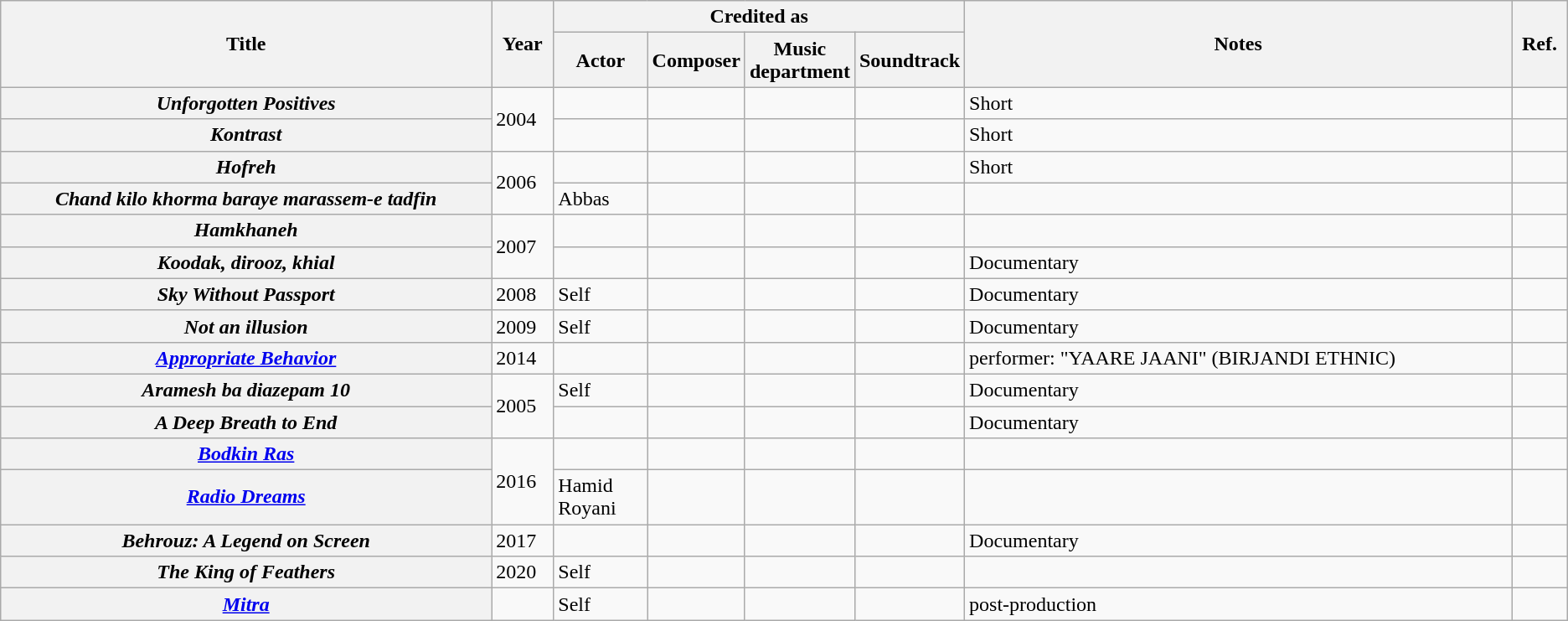<table class="wikitable sortable plainrowheaders">
<tr>
<th rowspan="2" scope="col">Title</th>
<th rowspan="2" scope="col">Year</th>
<th colspan="4" scope="col">Credited as</th>
<th rowspan="2" scope="col" class="unsortable">Notes</th>
<th rowspan="2" scope="col" class="unsortable">Ref.</th>
</tr>
<tr>
<th width=6%>Actor</th>
<th width=6%>Composer</th>
<th width=6%>Music department</th>
<th width=6%>Soundtrack</th>
</tr>
<tr>
<th scope="row"><em>Unforgotten Positives</em></th>
<td rowspan="2">2004</td>
<td></td>
<td></td>
<td></td>
<td></td>
<td>Short</td>
<td></td>
</tr>
<tr>
<th scope="row"><em>Kontrast</em></th>
<td></td>
<td></td>
<td></td>
<td></td>
<td>Short</td>
<td></td>
</tr>
<tr>
<th scope="row"><em>Hofreh</em></th>
<td rowspan="2">2006</td>
<td></td>
<td></td>
<td></td>
<td></td>
<td>Short</td>
<td></td>
</tr>
<tr>
<th scope="row"><em>Chand kilo khorma baraye marassem-e tadfin</em></th>
<td>Abbas</td>
<td></td>
<td></td>
<td></td>
<td></td>
<td></td>
</tr>
<tr>
<th scope="row"><em>Hamkhaneh</em></th>
<td rowspan="2">2007</td>
<td></td>
<td></td>
<td></td>
<td></td>
<td></td>
</tr>
<tr>
<th scope="row"><em>Koodak, dirooz, khial</em></th>
<td></td>
<td></td>
<td></td>
<td></td>
<td>Documentary</td>
<td></td>
</tr>
<tr>
<th scope="row"><em>Sky Without Passport</em></th>
<td>2008</td>
<td>Self</td>
<td></td>
<td></td>
<td></td>
<td>Documentary</td>
<td></td>
</tr>
<tr>
<th scope="row"><em>Not an illusion</em></th>
<td>2009</td>
<td>Self</td>
<td></td>
<td></td>
<td></td>
<td>Documentary</td>
<td></td>
</tr>
<tr>
<th scope="row"><em><a href='#'>Appropriate Behavior</a></em></th>
<td>2014</td>
<td></td>
<td></td>
<td></td>
<td></td>
<td>performer: "YAARE JAANI" (BIRJANDI ETHNIC)</td>
</tr>
<tr>
<th scope="row"><em>Aramesh ba diazepam 10</em></th>
<td rowspan="2">2005</td>
<td>Self</td>
<td></td>
<td></td>
<td></td>
<td>Documentary</td>
<td></td>
</tr>
<tr>
<th scope="row"><em>A Deep Breath to End</em></th>
<td></td>
<td></td>
<td></td>
<td></td>
<td>Documentary</td>
<td></td>
</tr>
<tr>
<th scope="row"><em><a href='#'>Bodkin Ras</a></em></th>
<td rowspan="2">2016</td>
<td></td>
<td></td>
<td></td>
<td></td>
<td></td>
<td></td>
</tr>
<tr>
<th scope="row"><em><a href='#'>Radio Dreams</a></em></th>
<td>Hamid Royani</td>
<td></td>
<td></td>
<td></td>
<td></td>
<td></td>
</tr>
<tr>
<th scope="row"><em>Behrouz: A Legend on Screen</em></th>
<td>2017</td>
<td></td>
<td></td>
<td></td>
<td></td>
<td>Documentary</td>
</tr>
<tr>
<th scope="row"><em>The King of Feathers</em></th>
<td>2020</td>
<td>Self</td>
<td></td>
<td></td>
<td></td>
<td></td>
<td></td>
</tr>
<tr>
<th scope="row"><em><a href='#'>Mitra</a></em></th>
<td></td>
<td>Self</td>
<td></td>
<td></td>
<td></td>
<td>post-production</td>
<td></td>
</tr>
</table>
